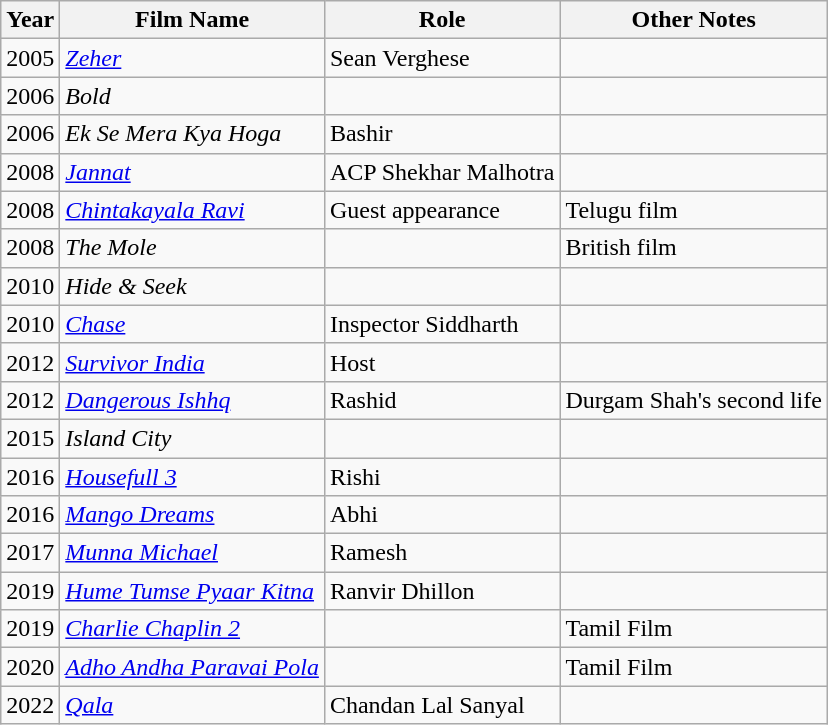<table class="wikitable">
<tr>
<th>Year</th>
<th>Film Name</th>
<th>Role</th>
<th>Other Notes</th>
</tr>
<tr>
<td>2005</td>
<td><em><a href='#'>Zeher</a></em></td>
<td>Sean Verghese</td>
<td></td>
</tr>
<tr>
<td>2006</td>
<td><em>Bold</em></td>
<td></td>
<td></td>
</tr>
<tr>
<td>2006</td>
<td><em>Ek Se Mera Kya Hoga</em></td>
<td>Bashir</td>
<td></td>
</tr>
<tr>
<td>2008</td>
<td><em><a href='#'>Jannat</a></em></td>
<td>ACP Shekhar Malhotra</td>
<td></td>
</tr>
<tr>
<td>2008</td>
<td><em><a href='#'>Chintakayala Ravi</a></em></td>
<td>Guest appearance</td>
<td>Telugu film</td>
</tr>
<tr>
<td>2008</td>
<td><em>The Mole</em></td>
<td></td>
<td>British film</td>
</tr>
<tr>
<td>2010</td>
<td><em>Hide & Seek</em></td>
<td></td>
<td></td>
</tr>
<tr>
<td>2010</td>
<td><em><a href='#'>Chase</a></em></td>
<td>Inspector Siddharth</td>
<td></td>
</tr>
<tr>
<td>2012</td>
<td><em><a href='#'>Survivor India</a></em></td>
<td>Host</td>
<td></td>
</tr>
<tr>
<td>2012</td>
<td><em><a href='#'>Dangerous Ishhq</a></em></td>
<td>Rashid</td>
<td>Durgam Shah's second life</td>
</tr>
<tr>
<td>2015</td>
<td><em>Island City</em></td>
<td></td>
<td></td>
</tr>
<tr>
<td>2016</td>
<td><em><a href='#'>Housefull 3</a></em></td>
<td>Rishi</td>
<td></td>
</tr>
<tr>
<td>2016</td>
<td><em><a href='#'>Mango Dreams</a></em></td>
<td>Abhi</td>
<td></td>
</tr>
<tr>
<td>2017</td>
<td><em><a href='#'>Munna Michael</a></em></td>
<td>Ramesh</td>
<td></td>
</tr>
<tr>
<td>2019</td>
<td><em><a href='#'>Hume Tumse Pyaar Kitna</a></em></td>
<td>Ranvir Dhillon</td>
<td></td>
</tr>
<tr>
<td>2019</td>
<td><em><a href='#'>Charlie Chaplin 2</a></em></td>
<td></td>
<td>Tamil Film</td>
</tr>
<tr>
<td>2020</td>
<td><em><a href='#'>Adho Andha Paravai Pola</a></em></td>
<td></td>
<td>Tamil Film</td>
</tr>
<tr>
<td>2022</td>
<td><em><a href='#'>Qala</a></em></td>
<td>Chandan Lal Sanyal</td>
<td></td>
</tr>
</table>
